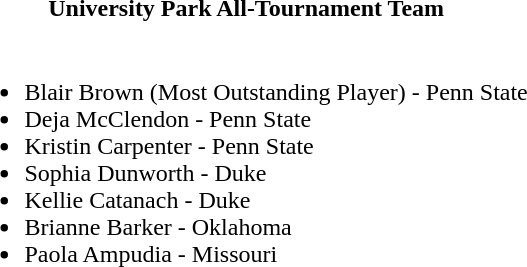<table class="toccolours">
<tr>
<th>University Park All-Tournament Team</th>
</tr>
<tr>
<td><br><ul><li>Blair Brown (Most Outstanding Player) - Penn State</li><li>Deja McClendon - Penn State</li><li>Kristin Carpenter - Penn State</li><li>Sophia Dunworth - Duke</li><li>Kellie Catanach - Duke</li><li>Brianne Barker - Oklahoma</li><li>Paola Ampudia - Missouri</li></ul></td>
</tr>
</table>
